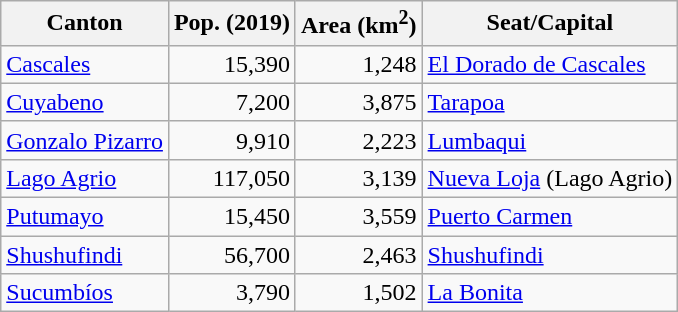<table class="wikitable sortable">
<tr>
<th>Canton</th>
<th>Pop. (2019)</th>
<th>Area (km<sup>2</sup>)</th>
<th>Seat/Capital</th>
</tr>
<tr>
<td><a href='#'>Cascales</a></td>
<td align=right>15,390</td>
<td align="right">1,248</td>
<td><a href='#'>El Dorado de Cascales</a></td>
</tr>
<tr>
<td><a href='#'>Cuyabeno</a></td>
<td align=right>7,200</td>
<td align="right">3,875</td>
<td><a href='#'>Tarapoa</a></td>
</tr>
<tr>
<td><a href='#'>Gonzalo Pizarro</a></td>
<td align=right>9,910</td>
<td align="right">2,223</td>
<td><a href='#'>Lumbaqui</a></td>
</tr>
<tr>
<td><a href='#'>Lago Agrio</a></td>
<td align=right>117,050</td>
<td align="right">3,139</td>
<td><a href='#'>Nueva Loja</a> (Lago Agrio)</td>
</tr>
<tr>
<td><a href='#'>Putumayo</a></td>
<td align=right>15,450</td>
<td align="right">3,559</td>
<td><a href='#'>Puerto Carmen</a></td>
</tr>
<tr>
<td><a href='#'>Shushufindi</a></td>
<td align=right>56,700</td>
<td align="right">2,463</td>
<td><a href='#'>Shushufindi</a></td>
</tr>
<tr>
<td><a href='#'>Sucumbíos</a></td>
<td align=right>3,790</td>
<td align="right">1,502</td>
<td><a href='#'>La Bonita</a></td>
</tr>
</table>
